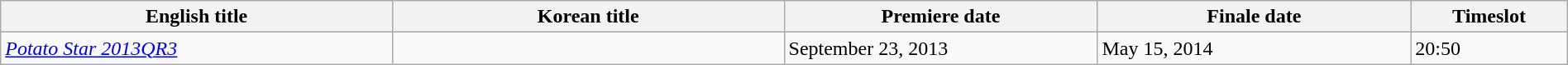<table class="wikitable sortable" width="100%">
<tr>
<th style="width:25%">English title</th>
<th style="width:25%">Korean title</th>
<th style="width:20%">Premiere date</th>
<th style="width:20%">Finale date</th>
<th style="width:10%">Timeslot</th>
</tr>
<tr>
<td><em><a href='#'>Potato Star 2013QR3</a></em></td>
<td></td>
<td>September 23, 2013</td>
<td>May 15, 2014</td>
<td>20:50</td>
</tr>
</table>
